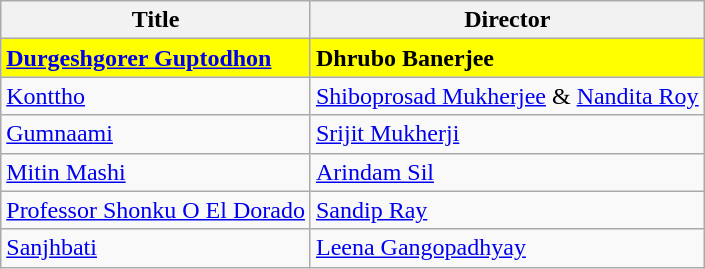<table class="wikitable">
<tr>
<th>Title</th>
<th>Director</th>
</tr>
<tr>
<td style="background:#FFFF00"><strong><a href='#'>Durgeshgorer Guptodhon</a></strong></td>
<td style="background:#FFFF00"><strong>Dhrubo Banerjee</strong></td>
</tr>
<tr>
<td><a href='#'>Konttho</a></td>
<td><a href='#'>Shiboprosad Mukherjee</a> & <a href='#'>Nandita Roy</a></td>
</tr>
<tr>
<td><a href='#'>Gumnaami</a></td>
<td><a href='#'>Srijit Mukherji</a></td>
</tr>
<tr>
<td><a href='#'>Mitin Mashi</a></td>
<td><a href='#'>Arindam Sil</a></td>
</tr>
<tr>
<td><a href='#'>Professor Shonku O El Dorado</a></td>
<td><a href='#'>Sandip Ray</a></td>
</tr>
<tr>
<td><a href='#'>Sanjhbati</a></td>
<td><a href='#'>Leena Gangopadhyay</a></td>
</tr>
</table>
